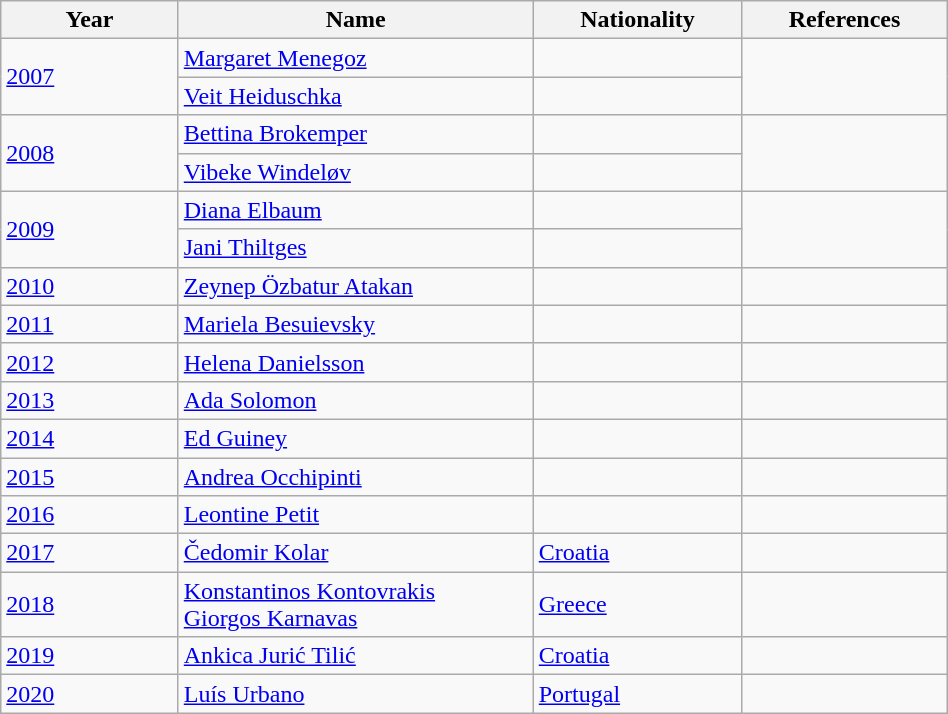<table class="wikitable" width="50%" cellpadding="5">
<tr>
<th width="10%">Year</th>
<th width="20%">Name</th>
<th width="10%">Nationality</th>
<th width="10%">References</th>
</tr>
<tr>
<td rowspan="2"><a href='#'>2007</a></td>
<td><a href='#'>Margaret Menegoz</a></td>
<td></td>
<td rowspan="2"></td>
</tr>
<tr>
<td><a href='#'>Veit Heiduschka</a></td>
<td></td>
</tr>
<tr>
<td rowspan="2"><a href='#'>2008</a></td>
<td><a href='#'>Bettina Brokemper</a></td>
<td></td>
<td rowspan="2"></td>
</tr>
<tr>
<td><a href='#'>Vibeke Windeløv</a></td>
<td></td>
</tr>
<tr>
<td rowspan="2"><a href='#'>2009</a></td>
<td><a href='#'>Diana Elbaum</a></td>
<td></td>
<td rowspan="2"></td>
</tr>
<tr>
<td><a href='#'>Jani Thiltges</a></td>
<td></td>
</tr>
<tr>
<td><a href='#'>2010</a></td>
<td><a href='#'>Zeynep Özbatur Atakan</a></td>
<td></td>
<td></td>
</tr>
<tr>
<td><a href='#'>2011</a></td>
<td><a href='#'>Mariela Besuievsky</a></td>
<td></td>
<td></td>
</tr>
<tr>
<td><a href='#'>2012</a></td>
<td><a href='#'>Helena Danielsson</a></td>
<td></td>
<td></td>
</tr>
<tr>
<td><a href='#'>2013</a></td>
<td><a href='#'>Ada Solomon</a></td>
<td></td>
<td></td>
</tr>
<tr>
<td><a href='#'>2014</a></td>
<td><a href='#'>Ed Guiney</a></td>
<td></td>
<td></td>
</tr>
<tr>
<td><a href='#'>2015</a></td>
<td><a href='#'>Andrea Occhipinti</a></td>
<td></td>
<td></td>
</tr>
<tr>
<td><a href='#'>2016</a></td>
<td><a href='#'>Leontine Petit</a></td>
<td></td>
<td></td>
</tr>
<tr>
<td><a href='#'>2017</a></td>
<td><a href='#'>Čedomir Kolar</a></td>
<td> <a href='#'>Croatia</a></td>
<td></td>
</tr>
<tr>
<td><a href='#'>2018</a></td>
<td><a href='#'>Konstantinos Kontovrakis</a><br><a href='#'>Giorgos Karnavas</a></td>
<td> <a href='#'>Greece</a></td>
<td></td>
</tr>
<tr>
<td><a href='#'>2019</a></td>
<td><a href='#'>Ankica Jurić Tilić</a></td>
<td> <a href='#'>Croatia</a></td>
<td></td>
</tr>
<tr>
<td><a href='#'>2020</a></td>
<td><a href='#'>Luís Urbano</a></td>
<td> <a href='#'>Portugal</a></td>
<td></td>
</tr>
</table>
